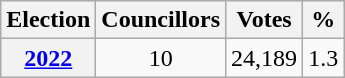<table class="wikitable" style="text-align: right">
<tr>
<th>Election</th>
<th>Councillors</th>
<th>Votes</th>
<th>%</th>
</tr>
<tr>
<th><a href='#'>2022</a></th>
<td style="text-align:center;">10</td>
<td>24,189</td>
<td>1.3</td>
</tr>
</table>
